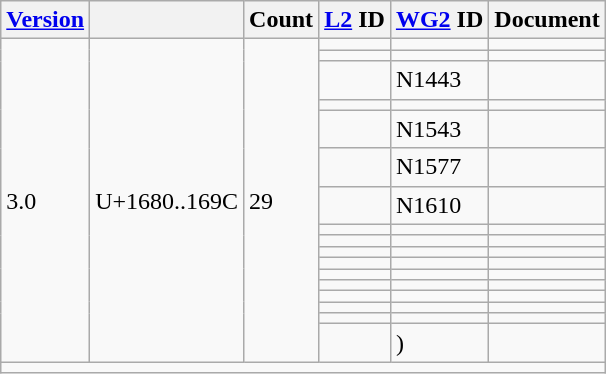<table class="wikitable sticky-header">
<tr>
<th><a href='#'>Version</a></th>
<th></th>
<th>Count</th>
<th><a href='#'>L2</a> ID</th>
<th><a href='#'>WG2</a> ID</th>
<th>Document</th>
</tr>
<tr>
<td rowspan="17">3.0</td>
<td rowspan="17">U+1680..169C</td>
<td rowspan="17">29</td>
<td></td>
<td></td>
<td></td>
</tr>
<tr>
<td></td>
<td></td>
<td></td>
</tr>
<tr>
<td></td>
<td>N1443</td>
<td></td>
</tr>
<tr>
<td></td>
<td></td>
<td></td>
</tr>
<tr>
<td></td>
<td>N1543</td>
<td></td>
</tr>
<tr>
<td></td>
<td>N1577</td>
<td></td>
</tr>
<tr>
<td></td>
<td>N1610</td>
<td></td>
</tr>
<tr>
<td></td>
<td></td>
<td></td>
</tr>
<tr>
<td></td>
<td></td>
<td></td>
</tr>
<tr>
<td></td>
<td></td>
<td></td>
</tr>
<tr>
<td></td>
<td></td>
<td></td>
</tr>
<tr>
<td></td>
<td></td>
<td></td>
</tr>
<tr>
<td></td>
<td></td>
<td></td>
</tr>
<tr>
<td></td>
<td></td>
<td></td>
</tr>
<tr>
<td></td>
<td></td>
<td></td>
</tr>
<tr>
<td></td>
<td></td>
<td></td>
</tr>
<tr>
<td></td>
<td> )</td>
<td></td>
</tr>
<tr class="sortbottom">
<td colspan="6"></td>
</tr>
</table>
